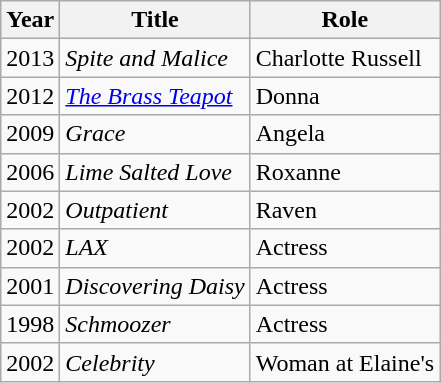<table class="wikitable sortable">
<tr>
<th>Year</th>
<th>Title</th>
<th>Role</th>
</tr>
<tr>
<td>2013</td>
<td><em>Spite and Malice</em></td>
<td>Charlotte Russell</td>
</tr>
<tr>
<td>2012</td>
<td><em><a href='#'>The Brass Teapot</a></em></td>
<td>Donna</td>
</tr>
<tr>
<td>2009</td>
<td><em>Grace</em></td>
<td>Angela</td>
</tr>
<tr>
<td>2006</td>
<td><em>Lime Salted Love</em></td>
<td>Roxanne</td>
</tr>
<tr>
<td>2002</td>
<td><em>Outpatient</em></td>
<td>Raven</td>
</tr>
<tr>
<td>2002</td>
<td><em>LAX</em></td>
<td>Actress</td>
</tr>
<tr>
<td>2001</td>
<td><em>Discovering Daisy</em></td>
<td>Actress</td>
</tr>
<tr>
<td>1998</td>
<td><em>Schmoozer</em></td>
<td>Actress</td>
</tr>
<tr>
<td>2002</td>
<td><em>Celebrity</em></td>
<td>Woman at Elaine's</td>
</tr>
</table>
